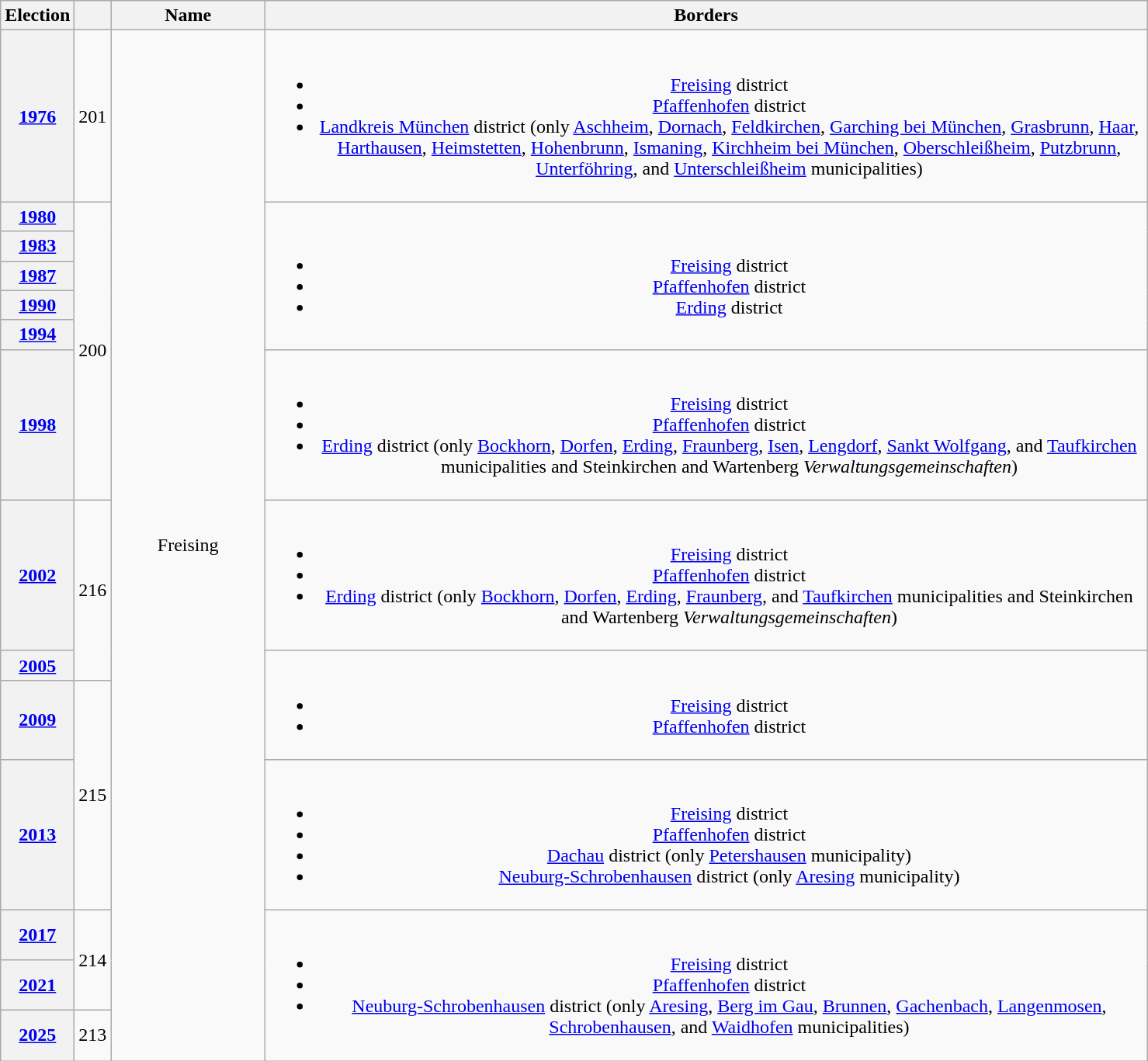<table class=wikitable style="text-align:center">
<tr>
<th>Election</th>
<th></th>
<th width=125px>Name</th>
<th width=750px>Borders</th>
</tr>
<tr>
<th><a href='#'>1976</a></th>
<td>201</td>
<td rowspan=14>Freising</td>
<td><br><ul><li><a href='#'>Freising</a> district</li><li><a href='#'>Pfaffenhofen</a> district</li><li><a href='#'>Landkreis München</a> district (only <a href='#'>Aschheim</a>, <a href='#'>Dornach</a>, <a href='#'>Feldkirchen</a>, <a href='#'>Garching bei München</a>, <a href='#'>Grasbrunn</a>, <a href='#'>Haar</a>, <a href='#'>Harthausen</a>, <a href='#'>Heimstetten</a>, <a href='#'>Hohenbrunn</a>, <a href='#'>Ismaning</a>, <a href='#'>Kirchheim bei München</a>, <a href='#'>Oberschleißheim</a>, <a href='#'>Putzbrunn</a>, <a href='#'>Unterföhring</a>, and <a href='#'>Unterschleißheim</a> municipalities)</li></ul></td>
</tr>
<tr>
<th><a href='#'>1980</a></th>
<td rowspan=6>200</td>
<td rowspan=5><br><ul><li><a href='#'>Freising</a> district</li><li><a href='#'>Pfaffenhofen</a> district</li><li><a href='#'>Erding</a> district</li></ul></td>
</tr>
<tr>
<th><a href='#'>1983</a></th>
</tr>
<tr>
<th><a href='#'>1987</a></th>
</tr>
<tr>
<th><a href='#'>1990</a></th>
</tr>
<tr>
<th><a href='#'>1994</a></th>
</tr>
<tr>
<th><a href='#'>1998</a></th>
<td><br><ul><li><a href='#'>Freising</a> district</li><li><a href='#'>Pfaffenhofen</a> district</li><li><a href='#'>Erding</a> district (only <a href='#'>Bockhorn</a>, <a href='#'>Dorfen</a>, <a href='#'>Erding</a>, <a href='#'>Fraunberg</a>, <a href='#'>Isen</a>, <a href='#'>Lengdorf</a>, <a href='#'>Sankt Wolfgang</a>, and <a href='#'>Taufkirchen</a> municipalities and Steinkirchen and Wartenberg <em>Verwaltungsgemeinschaften</em>)</li></ul></td>
</tr>
<tr>
<th><a href='#'>2002</a></th>
<td rowspan=2>216</td>
<td><br><ul><li><a href='#'>Freising</a> district</li><li><a href='#'>Pfaffenhofen</a> district</li><li><a href='#'>Erding</a> district (only <a href='#'>Bockhorn</a>, <a href='#'>Dorfen</a>, <a href='#'>Erding</a>, <a href='#'>Fraunberg</a>, and <a href='#'>Taufkirchen</a> municipalities and Steinkirchen and Wartenberg <em>Verwaltungsgemeinschaften</em>)</li></ul></td>
</tr>
<tr>
<th><a href='#'>2005</a></th>
<td rowspan=2><br><ul><li><a href='#'>Freising</a> district</li><li><a href='#'>Pfaffenhofen</a> district</li></ul></td>
</tr>
<tr>
<th><a href='#'>2009</a></th>
<td rowspan=2>215</td>
</tr>
<tr>
<th><a href='#'>2013</a></th>
<td><br><ul><li><a href='#'>Freising</a> district</li><li><a href='#'>Pfaffenhofen</a> district</li><li><a href='#'>Dachau</a> district (only <a href='#'>Petershausen</a> municipality)</li><li><a href='#'>Neuburg-Schrobenhausen</a> district (only <a href='#'>Aresing</a> municipality)</li></ul></td>
</tr>
<tr>
<th><a href='#'>2017</a></th>
<td rowspan=2>214</td>
<td rowspan=3><br><ul><li><a href='#'>Freising</a> district</li><li><a href='#'>Pfaffenhofen</a> district</li><li><a href='#'>Neuburg-Schrobenhausen</a> district (only <a href='#'>Aresing</a>, <a href='#'>Berg im Gau</a>, <a href='#'>Brunnen</a>, <a href='#'>Gachenbach</a>, <a href='#'>Langenmosen</a>, <a href='#'>Schrobenhausen</a>, and <a href='#'>Waidhofen</a> municipalities)</li></ul></td>
</tr>
<tr>
<th><a href='#'>2021</a></th>
</tr>
<tr>
<th><a href='#'>2025</a></th>
<td>213</td>
</tr>
</table>
